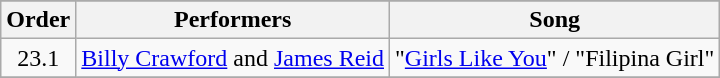<table class="wikitable" style="text-align:center; width:auto;">
<tr>
</tr>
<tr>
<th scope="col">Order</th>
<th scope="col">Performers</th>
<th scope="col">Song</th>
</tr>
<tr>
<td>23.1</td>
<td><a href='#'>Billy Crawford</a> and <a href='#'>James Reid</a></td>
<td>"<a href='#'>Girls Like You</a>" / "Filipina Girl"</td>
</tr>
<tr>
</tr>
</table>
